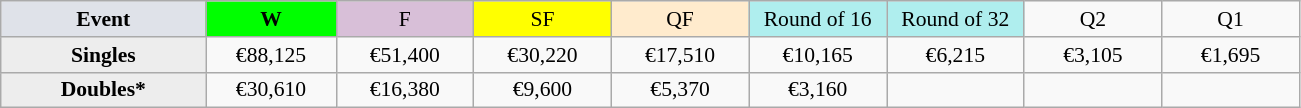<table class=wikitable style=font-size:90%;text-align:center>
<tr>
<td style="width:130px; background:#dfe2e9;"><strong>Event</strong></td>
<td style="width:80px; background:lime;"><strong>W</strong></td>
<td style="width:85px; background:thistle;">F</td>
<td style="width:85px; background:#ff0;">SF</td>
<td style="width:85px; background:#ffebcd;">QF</td>
<td style="width:85px; background:#afeeee;">Round of 16</td>
<td style="width:85px; background:#afeeee;">Round of 32</td>
<td width=85>Q2</td>
<td width=85>Q1</td>
</tr>
<tr>
<td style="background:#ededed;"><strong>Singles</strong></td>
<td>€88,125</td>
<td>€51,400</td>
<td>€30,220</td>
<td>€17,510</td>
<td>€10,165</td>
<td>€6,215</td>
<td>€3,105</td>
<td>€1,695</td>
</tr>
<tr>
<td style="background:#ededed;"><strong>Doubles*</strong></td>
<td>€30,610</td>
<td>€16,380</td>
<td>€9,600</td>
<td>€5,370</td>
<td>€3,160</td>
<td></td>
<td></td>
<td></td>
</tr>
</table>
